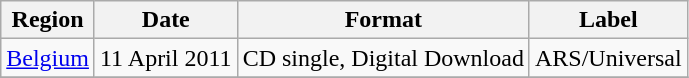<table class=wikitable>
<tr>
<th>Region</th>
<th>Date</th>
<th>Format</th>
<th>Label</th>
</tr>
<tr>
<td><a href='#'>Belgium</a></td>
<td>11 April 2011</td>
<td>CD single, Digital Download</td>
<td>ARS/Universal</td>
</tr>
<tr>
</tr>
</table>
